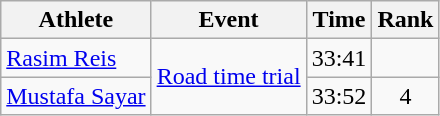<table class=wikitable>
<tr>
<th>Athlete</th>
<th>Event</th>
<th>Time</th>
<th>Rank</th>
</tr>
<tr align=center>
<td align=left><a href='#'>Rasim Reis</a></td>
<td align=left rowspan=2><a href='#'>Road time trial</a></td>
<td>33:41</td>
<td></td>
</tr>
<tr align=center>
<td align=left><a href='#'>Mustafa Sayar</a></td>
<td>33:52</td>
<td>4</td>
</tr>
</table>
